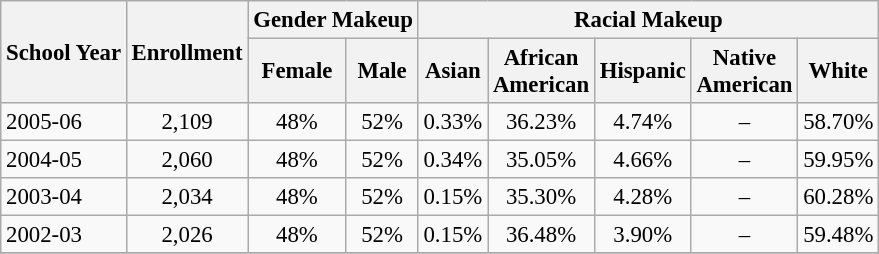<table class="wikitable" style="font-size: 95%;">
<tr>
<th rowspan="2">School Year</th>
<th rowspan="2">Enrollment</th>
<th colspan="2">Gender Makeup</th>
<th colspan="5">Racial Makeup</th>
</tr>
<tr>
<th>Female</th>
<th>Male</th>
<th>Asian</th>
<th>African <br>American</th>
<th>Hispanic</th>
<th>Native <br>American</th>
<th>White</th>
</tr>
<tr>
<td align="left">2005-06</td>
<td align="center">2,109</td>
<td align="center">48%</td>
<td align="center">52%</td>
<td align="center">0.33%</td>
<td align="center">36.23%</td>
<td align="center">4.74%</td>
<td align="center">–</td>
<td align="center">58.70%</td>
</tr>
<tr>
<td align="left">2004-05</td>
<td align="center">2,060</td>
<td align="center">48%</td>
<td align="center">52%</td>
<td align="center">0.34%</td>
<td align="center">35.05%</td>
<td align="center">4.66%</td>
<td align="center">–</td>
<td align="center">59.95%</td>
</tr>
<tr>
<td align="left">2003-04</td>
<td align="center">2,034</td>
<td align="center">48%</td>
<td align="center">52%</td>
<td align="center">0.15%</td>
<td align="center">35.30%</td>
<td align="center">4.28%</td>
<td align="center">–</td>
<td align="center">60.28%</td>
</tr>
<tr>
<td align="left">2002-03</td>
<td align="center">2,026</td>
<td align="center">48%</td>
<td align="center">52%</td>
<td align="center">0.15%</td>
<td align="center">36.48%</td>
<td align="center">3.90%</td>
<td align="center">–</td>
<td align="center">59.48%</td>
</tr>
<tr>
</tr>
</table>
